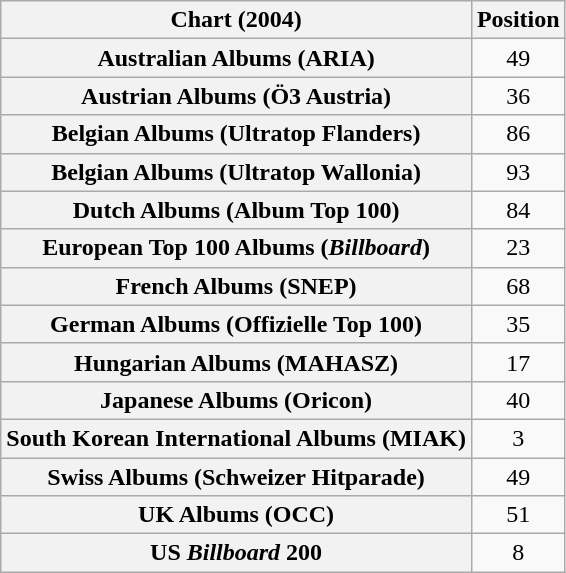<table class="wikitable sortable plainrowheaders" style="text-align:center">
<tr>
<th scope="col">Chart (2004)</th>
<th scope="col">Position</th>
</tr>
<tr>
<th scope="row">Australian Albums (ARIA)</th>
<td>49</td>
</tr>
<tr>
<th scope="row">Austrian Albums (Ö3 Austria)</th>
<td>36</td>
</tr>
<tr>
<th scope="row">Belgian Albums (Ultratop Flanders)</th>
<td>86</td>
</tr>
<tr>
<th scope="row">Belgian Albums (Ultratop Wallonia)</th>
<td>93</td>
</tr>
<tr>
<th scope="row">Dutch Albums (Album Top 100)</th>
<td>84</td>
</tr>
<tr>
<th scope="row">European Top 100 Albums (<em>Billboard</em>)</th>
<td>23</td>
</tr>
<tr>
<th scope="row">French Albums (SNEP)</th>
<td>68</td>
</tr>
<tr>
<th scope="row">German Albums (Offizielle Top 100)</th>
<td>35</td>
</tr>
<tr>
<th scope="row">Hungarian Albums (MAHASZ)</th>
<td>17</td>
</tr>
<tr>
<th scope="row">Japanese Albums (Oricon)</th>
<td>40</td>
</tr>
<tr>
<th scope="row">South Korean International Albums (MIAK)</th>
<td>3</td>
</tr>
<tr>
<th scope="row">Swiss Albums (Schweizer Hitparade)</th>
<td>49</td>
</tr>
<tr>
<th scope="row">UK Albums (OCC)</th>
<td>51</td>
</tr>
<tr>
<th scope="row">US <em>Billboard</em> 200</th>
<td>8</td>
</tr>
</table>
